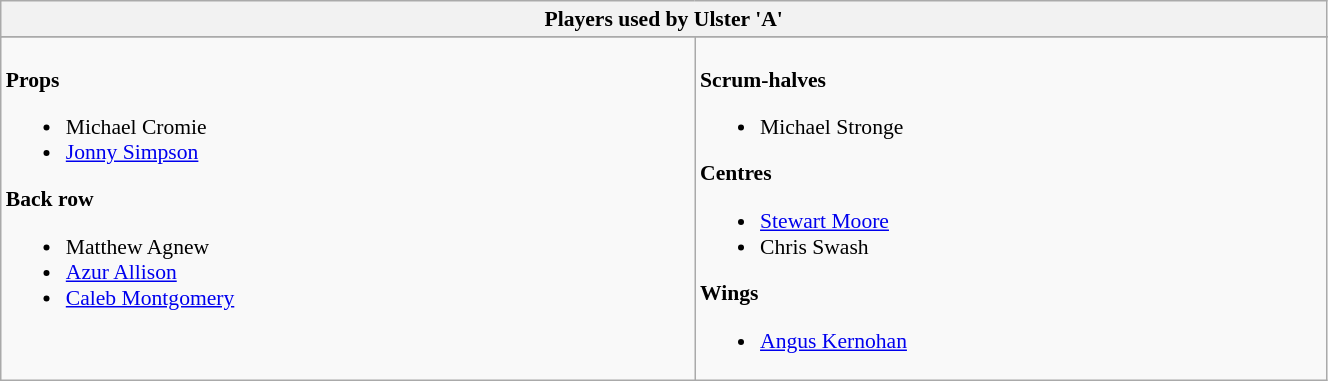<table class="wikitable" style="text-align:left; font-size:90%; width:70%">
<tr>
<th colspan="100%">Players used by Ulster 'A'</th>
</tr>
<tr>
</tr>
<tr valign="top">
<td><br><strong>Props</strong><ul><li> Michael Cromie</li><li> <a href='#'>Jonny Simpson</a></li></ul><strong>Back row</strong><ul><li> Matthew Agnew</li><li> <a href='#'>Azur Allison</a></li><li> <a href='#'>Caleb Montgomery</a></li></ul></td>
<td><br><strong>Scrum-halves</strong><ul><li> Michael Stronge</li></ul><strong>Centres</strong><ul><li> <a href='#'>Stewart Moore</a></li><li> Chris Swash</li></ul><strong>Wings</strong><ul><li> <a href='#'>Angus Kernohan</a></li></ul></td>
</tr>
</table>
